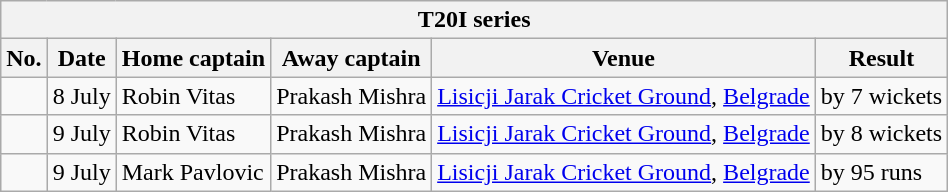<table class="wikitable">
<tr>
<th colspan="6">T20I series</th>
</tr>
<tr>
<th>No.</th>
<th>Date</th>
<th>Home captain</th>
<th>Away captain</th>
<th>Venue</th>
<th>Result</th>
</tr>
<tr>
<td></td>
<td>8 July</td>
<td>Robin Vitas</td>
<td>Prakash Mishra</td>
<td><a href='#'>Lisicji Jarak Cricket Ground</a>, <a href='#'>Belgrade</a></td>
<td> by 7 wickets</td>
</tr>
<tr>
<td></td>
<td>9 July</td>
<td>Robin Vitas</td>
<td>Prakash Mishra</td>
<td><a href='#'>Lisicji Jarak Cricket Ground</a>, <a href='#'>Belgrade</a></td>
<td> by 8 wickets</td>
</tr>
<tr>
<td></td>
<td>9 July</td>
<td>Mark Pavlovic</td>
<td>Prakash Mishra</td>
<td><a href='#'>Lisicji Jarak Cricket Ground</a>, <a href='#'>Belgrade</a></td>
<td> by 95 runs</td>
</tr>
</table>
